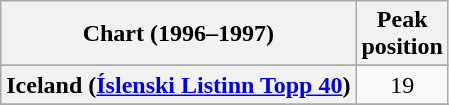<table class="wikitable sortable plainrowheaders" style="text-align:center">
<tr>
<th>Chart (1996–1997)</th>
<th>Peak<br>position</th>
</tr>
<tr>
</tr>
<tr>
<th scope="row">Iceland (<a href='#'>Íslenski Listinn Topp 40</a>)</th>
<td>19</td>
</tr>
<tr>
</tr>
<tr>
</tr>
<tr>
</tr>
<tr>
</tr>
<tr>
</tr>
<tr>
</tr>
<tr>
</tr>
<tr>
</tr>
</table>
